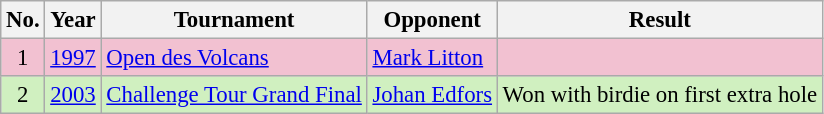<table class="wikitable" style="font-size:95%;">
<tr>
<th>No.</th>
<th>Year</th>
<th>Tournament</th>
<th>Opponent</th>
<th>Result</th>
</tr>
<tr style="background:#F2C1D1;">
<td align=center>1</td>
<td><a href='#'>1997</a></td>
<td><a href='#'>Open des Volcans</a></td>
<td> <a href='#'>Mark Litton</a></td>
<td></td>
</tr>
<tr style="background:#D0F0C0;">
<td align=center>2</td>
<td><a href='#'>2003</a></td>
<td><a href='#'>Challenge Tour Grand Final</a></td>
<td> <a href='#'>Johan Edfors</a></td>
<td>Won with birdie on first extra hole</td>
</tr>
</table>
